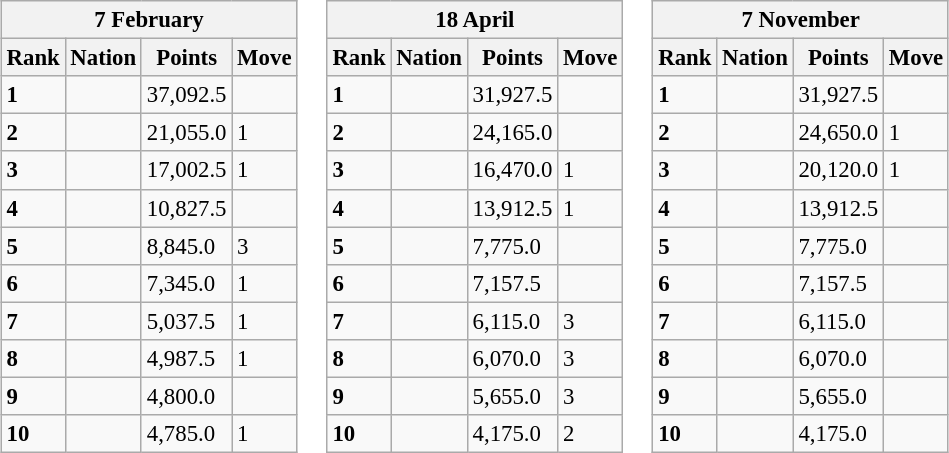<table>
<tr valign=top>
<td><br><table class="wikitable" style="font-size:95%;">
<tr>
<th colspan="4">7 February</th>
</tr>
<tr>
<th>Rank</th>
<th>Nation</th>
<th>Points</th>
<th>Move</th>
</tr>
<tr>
<td><strong>1</strong></td>
<td></td>
<td>37,092.5</td>
<td></td>
</tr>
<tr>
<td><strong>2</strong></td>
<td></td>
<td>21,055.0</td>
<td> 1</td>
</tr>
<tr>
<td><strong>3</strong></td>
<td></td>
<td>17,002.5</td>
<td> 1</td>
</tr>
<tr>
<td><strong>4</strong></td>
<td></td>
<td>10,827.5</td>
<td></td>
</tr>
<tr>
<td><strong>5</strong></td>
<td></td>
<td>8,845.0</td>
<td> 3</td>
</tr>
<tr>
<td><strong>6</strong></td>
<td></td>
<td>7,345.0</td>
<td> 1</td>
</tr>
<tr>
<td><strong>7</strong></td>
<td></td>
<td>5,037.5</td>
<td> 1</td>
</tr>
<tr>
<td><strong>8</strong></td>
<td></td>
<td>4,987.5</td>
<td> 1</td>
</tr>
<tr>
<td><strong>9</strong></td>
<td></td>
<td>4,800.0</td>
<td></td>
</tr>
<tr>
<td><strong>10</strong></td>
<td></td>
<td>4,785.0</td>
<td> 1</td>
</tr>
</table>
</td>
<td><br><table class="wikitable" style="font-size:95%;">
<tr>
<th colspan="4">18 April</th>
</tr>
<tr>
<th>Rank</th>
<th>Nation</th>
<th>Points</th>
<th>Move</th>
</tr>
<tr>
<td><strong>1</strong></td>
<td></td>
<td>31,927.5</td>
<td></td>
</tr>
<tr>
<td><strong>2</strong></td>
<td></td>
<td>24,165.0</td>
<td></td>
</tr>
<tr>
<td><strong>3</strong></td>
<td></td>
<td>16,470.0</td>
<td> 1</td>
</tr>
<tr>
<td><strong>4</strong></td>
<td></td>
<td>13,912.5</td>
<td> 1</td>
</tr>
<tr>
<td><strong>5</strong></td>
<td></td>
<td>7,775.0</td>
<td></td>
</tr>
<tr>
<td><strong>6</strong></td>
<td></td>
<td>7,157.5</td>
<td></td>
</tr>
<tr>
<td><strong>7</strong></td>
<td></td>
<td>6,115.0</td>
<td> 3</td>
</tr>
<tr>
<td><strong>8</strong></td>
<td></td>
<td>6,070.0</td>
<td> 3</td>
</tr>
<tr>
<td><strong>9</strong></td>
<td></td>
<td>5,655.0</td>
<td> 3</td>
</tr>
<tr>
<td><strong>10</strong></td>
<td></td>
<td>4,175.0</td>
<td> 2</td>
</tr>
</table>
</td>
<td><br><table class="wikitable" style="font-size:95%;">
<tr>
<th colspan="4">7 November</th>
</tr>
<tr>
<th>Rank</th>
<th>Nation</th>
<th>Points</th>
<th>Move</th>
</tr>
<tr>
<td><strong>1</strong></td>
<td></td>
<td>31,927.5</td>
<td></td>
</tr>
<tr>
<td><strong>2</strong></td>
<td></td>
<td>24,650.0</td>
<td> 1</td>
</tr>
<tr>
<td><strong>3</strong></td>
<td></td>
<td>20,120.0</td>
<td> 1</td>
</tr>
<tr>
<td><strong>4</strong></td>
<td></td>
<td>13,912.5</td>
<td></td>
</tr>
<tr>
<td><strong>5</strong></td>
<td></td>
<td>7,775.0</td>
<td></td>
</tr>
<tr>
<td><strong>6</strong></td>
<td></td>
<td>7,157.5</td>
<td></td>
</tr>
<tr>
<td><strong>7</strong></td>
<td></td>
<td>6,115.0</td>
<td></td>
</tr>
<tr>
<td><strong>8</strong></td>
<td></td>
<td>6,070.0</td>
<td></td>
</tr>
<tr>
<td><strong>9</strong></td>
<td></td>
<td>5,655.0</td>
<td></td>
</tr>
<tr>
<td><strong>10</strong></td>
<td></td>
<td>4,175.0</td>
<td></td>
</tr>
</table>
</td>
</tr>
</table>
